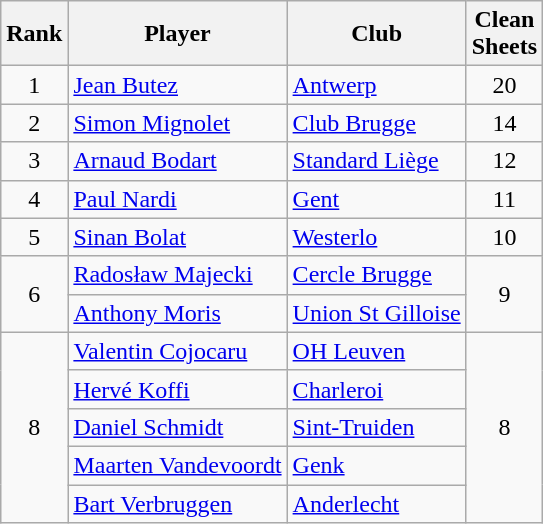<table class="wikitable" style="text-align:center">
<tr>
<th>Rank</th>
<th>Player</th>
<th>Club</th>
<th>Clean<br>Sheets</th>
</tr>
<tr>
<td>1</td>
<td align=left> <a href='#'>Jean Butez</a></td>
<td align=left><a href='#'>Antwerp</a></td>
<td>20</td>
</tr>
<tr>
<td>2</td>
<td align=left> <a href='#'>Simon Mignolet</a></td>
<td align=left><a href='#'>Club Brugge</a></td>
<td>14</td>
</tr>
<tr>
<td>3</td>
<td align=left> <a href='#'>Arnaud Bodart</a></td>
<td align=left><a href='#'>Standard Liège</a></td>
<td>12</td>
</tr>
<tr>
<td>4</td>
<td align=left> <a href='#'>Paul Nardi</a></td>
<td align=left><a href='#'>Gent</a></td>
<td>11</td>
</tr>
<tr>
<td>5</td>
<td align=left> <a href='#'>Sinan Bolat</a></td>
<td align=left><a href='#'>Westerlo</a></td>
<td>10</td>
</tr>
<tr>
<td rowspan=2>6</td>
<td align=left> <a href='#'>Radosław Majecki</a></td>
<td align=left><a href='#'>Cercle Brugge</a></td>
<td rowspan=2>9</td>
</tr>
<tr>
<td align=left> <a href='#'>Anthony Moris</a></td>
<td align=left><a href='#'>Union St Gilloise</a></td>
</tr>
<tr>
<td rowspan=5>8</td>
<td align=left> <a href='#'>Valentin Cojocaru</a></td>
<td align=left><a href='#'>OH Leuven</a></td>
<td rowspan=5>8</td>
</tr>
<tr>
<td align=left> <a href='#'>Hervé Koffi</a></td>
<td align=left><a href='#'>Charleroi</a></td>
</tr>
<tr>
<td align=left> <a href='#'>Daniel Schmidt</a></td>
<td align=left><a href='#'>Sint-Truiden</a></td>
</tr>
<tr>
<td align=left> <a href='#'>Maarten Vandevoordt</a></td>
<td align=left><a href='#'>Genk</a></td>
</tr>
<tr>
<td align=left> <a href='#'>Bart Verbruggen</a></td>
<td align=left><a href='#'>Anderlecht</a></td>
</tr>
</table>
